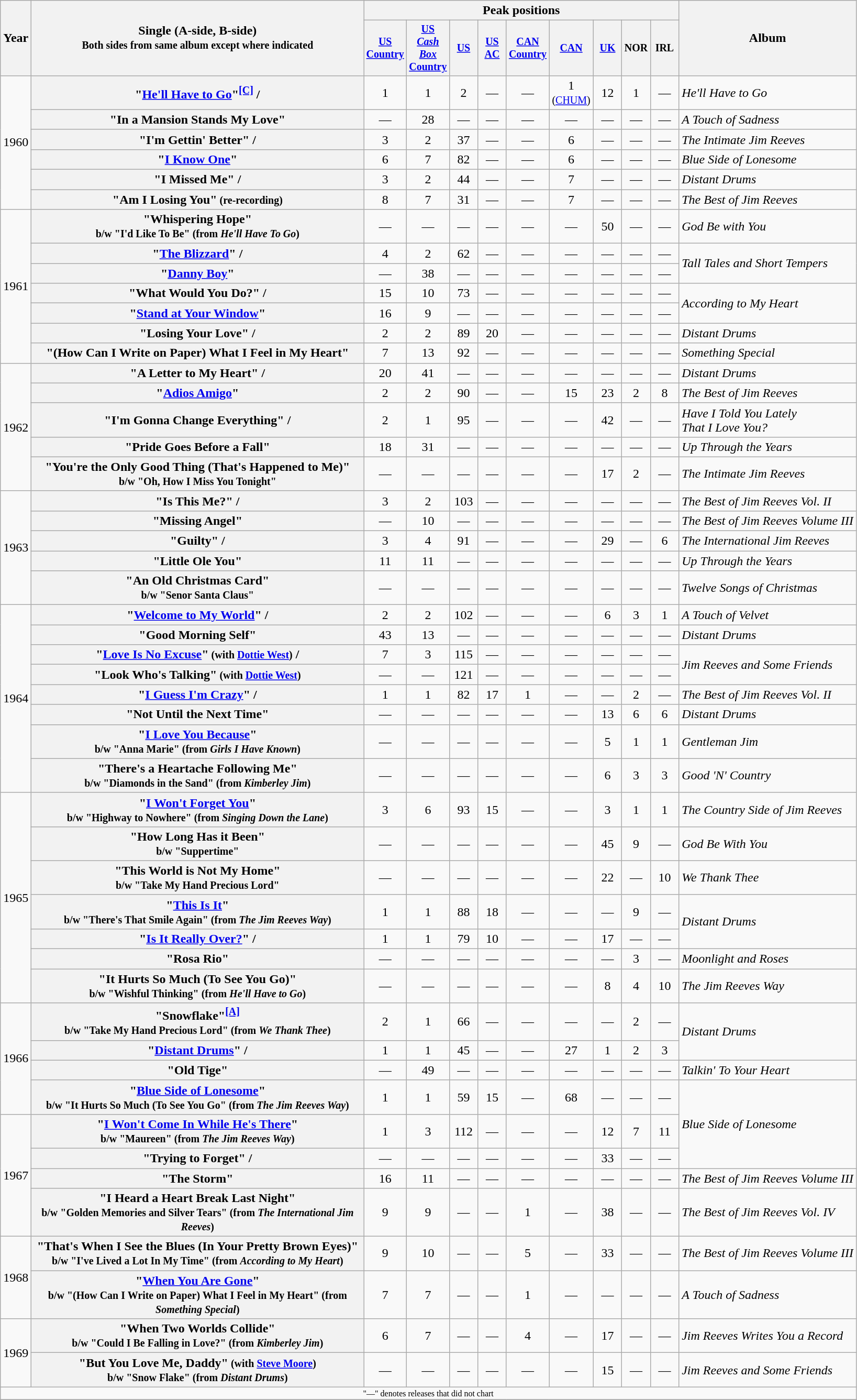<table class="wikitable plainrowheaders" style="text-align:center;">
<tr>
<th rowspan="2">Year</th>
<th rowspan="2" style="width:26em;">Single (A-side, B-side)<br><small>Both sides from same album except where indicated</small></th>
<th colspan="9">Peak positions</th>
<th rowspan="2">Album</th>
</tr>
<tr style="font-size:smaller;">
<th width="30"><a href='#'>US Country</a></th>
<th width="30"><a href='#'>US<br><em>Cash Box</em> Country</a></th>
<th width="30"><a href='#'>US</a></th>
<th width="30"><a href='#'>US<br>AC</a></th>
<th width="30"><a href='#'>CAN Country</a></th>
<th width="30"><a href='#'>CAN</a></th>
<th width="30"><a href='#'>UK</a></th>
<th width="30">NOR<br></th>
<th width="30">IRL</th>
</tr>
<tr>
<td rowspan="6">1960</td>
<th scope="row">"<a href='#'>He'll Have to Go</a>"<sup><a href='#'><strong>[C]</strong></a></sup> /</th>
<td>1</td>
<td>1</td>
<td>2</td>
<td>—</td>
<td>—</td>
<td>1<br><small>(<a href='#'>CHUM</a>)</small></td>
<td>12</td>
<td>1</td>
<td>—</td>
<td align="left"><em>He'll Have to Go</em></td>
</tr>
<tr>
<th scope="row">"In a Mansion Stands My Love"</th>
<td>—</td>
<td>28</td>
<td>—</td>
<td>—</td>
<td>—</td>
<td>—</td>
<td>—</td>
<td>—</td>
<td>—</td>
<td align="left"><em>A Touch of Sadness</em></td>
</tr>
<tr>
<th scope="row">"I'm Gettin' Better" /</th>
<td>3</td>
<td>2</td>
<td>37</td>
<td>—</td>
<td>—</td>
<td>6</td>
<td>—</td>
<td>—</td>
<td>—</td>
<td align="left"><em>The Intimate Jim Reeves</em></td>
</tr>
<tr>
<th scope="row">"<a href='#'>I Know One</a>"</th>
<td>6</td>
<td>7</td>
<td>82</td>
<td>—</td>
<td>—</td>
<td>6</td>
<td>—</td>
<td>—</td>
<td>—</td>
<td align="left"><em>Blue Side of Lonesome</em></td>
</tr>
<tr>
<th scope="row">"I Missed Me" /</th>
<td>3</td>
<td>2</td>
<td>44</td>
<td>—</td>
<td>—</td>
<td>7</td>
<td>—</td>
<td>—</td>
<td>—</td>
<td align="left"><em>Distant Drums</em></td>
</tr>
<tr>
<th scope="row">"Am I Losing You"<small> (re-recording)</small></th>
<td>8</td>
<td>7</td>
<td>31</td>
<td>—</td>
<td>—</td>
<td>7</td>
<td>—</td>
<td>—</td>
<td>—</td>
<td align="left"><em>The Best of Jim Reeves</em></td>
</tr>
<tr>
<td rowspan="7">1961</td>
<th scope="row">"Whispering Hope"<br><small>b/w "I'd Like To Be" (from <em>He'll Have To Go</em>)</small></th>
<td>—</td>
<td>—</td>
<td>—</td>
<td>—</td>
<td>—</td>
<td>—</td>
<td>50</td>
<td>—</td>
<td>—</td>
<td align="left"><em>God Be with You</em></td>
</tr>
<tr>
<th scope="row">"<a href='#'>The Blizzard</a>" /</th>
<td>4</td>
<td>2</td>
<td>62</td>
<td>—</td>
<td>—</td>
<td>—</td>
<td>—</td>
<td>—</td>
<td>—</td>
<td align="left" rowspan="2"><em>Tall Tales and Short Tempers</em></td>
</tr>
<tr>
<th scope="row">"<a href='#'>Danny Boy</a>"</th>
<td>—</td>
<td>38</td>
<td>—</td>
<td>—</td>
<td>—</td>
<td>—</td>
<td>—</td>
<td>—</td>
<td>—</td>
</tr>
<tr>
<th scope="row">"What Would You Do?" /</th>
<td>15</td>
<td>10</td>
<td>73</td>
<td>—</td>
<td>—</td>
<td>—</td>
<td>—</td>
<td>—</td>
<td>—</td>
<td align="left" rowspan="2"><em>According to My Heart</em></td>
</tr>
<tr>
<th scope="row">"<a href='#'>Stand at Your Window</a>"</th>
<td>16</td>
<td>9</td>
<td>—</td>
<td>—</td>
<td>—</td>
<td>—</td>
<td>—</td>
<td>—</td>
<td>—</td>
</tr>
<tr>
<th scope="row">"Losing Your Love" /</th>
<td>2</td>
<td>2</td>
<td>89</td>
<td>20</td>
<td>—</td>
<td>—</td>
<td>—</td>
<td>—</td>
<td>—</td>
<td align="left"><em>Distant Drums</em></td>
</tr>
<tr>
<th scope="row">"(How Can I Write on Paper) What I Feel in My Heart"</th>
<td>7</td>
<td>13</td>
<td>92</td>
<td>—</td>
<td>—</td>
<td>—</td>
<td>—</td>
<td>—</td>
<td>—</td>
<td align="left"><em>Something Special</em></td>
</tr>
<tr>
<td rowspan="5">1962</td>
<th scope="row">"A Letter to My Heart" /</th>
<td>20</td>
<td>41</td>
<td>—</td>
<td>—</td>
<td>—</td>
<td>—</td>
<td>—</td>
<td>—</td>
<td>—</td>
<td align="left"><em>Distant Drums</em></td>
</tr>
<tr>
<th scope="row">"<a href='#'>Adios Amigo</a>"</th>
<td>2</td>
<td>2</td>
<td>90</td>
<td>—</td>
<td>—</td>
<td>15</td>
<td>23</td>
<td>2</td>
<td>8</td>
<td align="left"><em>The Best of Jim Reeves</em></td>
</tr>
<tr>
<th scope="row">"I'm Gonna Change Everything" /</th>
<td>2</td>
<td>1</td>
<td>95</td>
<td>—</td>
<td>—</td>
<td>—</td>
<td>42</td>
<td>—</td>
<td>—</td>
<td align="left"><em>Have I Told You Lately<br>That I Love You?</em></td>
</tr>
<tr>
<th scope="row">"Pride Goes Before a Fall"</th>
<td>18</td>
<td>31</td>
<td>—</td>
<td>—</td>
<td>—</td>
<td>—</td>
<td>—</td>
<td>—</td>
<td>—</td>
<td align="left"><em>Up Through the Years</em></td>
</tr>
<tr>
<th scope="row">"You're the Only Good Thing (That's Happened to Me)"<br><small>b/w "Oh, How I Miss You Tonight"</small></th>
<td>—</td>
<td>—</td>
<td>—</td>
<td>—</td>
<td>—</td>
<td>—</td>
<td>17</td>
<td>2</td>
<td>—</td>
<td align="left"><em>The Intimate Jim Reeves</em></td>
</tr>
<tr>
<td rowspan="5">1963</td>
<th scope="row">"Is This Me?" /</th>
<td>3</td>
<td>2</td>
<td>103</td>
<td>—</td>
<td>—</td>
<td>—</td>
<td>—</td>
<td>—</td>
<td>—</td>
<td align="left"><em>The Best of Jim Reeves Vol. II</em></td>
</tr>
<tr>
<th scope="row">"Missing Angel"</th>
<td>—</td>
<td>10</td>
<td>—</td>
<td>—</td>
<td>—</td>
<td>—</td>
<td>—</td>
<td>—</td>
<td>—</td>
<td align="left"><em>The Best of Jim Reeves Volume III</em></td>
</tr>
<tr>
<th scope="row">"Guilty" /</th>
<td>3</td>
<td>4</td>
<td>91</td>
<td>—</td>
<td>—</td>
<td>—</td>
<td>29</td>
<td>—</td>
<td>6</td>
<td align="left"><em>The International Jim Reeves</em></td>
</tr>
<tr>
<th scope="row">"Little Ole You"</th>
<td>11</td>
<td>11</td>
<td>—</td>
<td>—</td>
<td>—</td>
<td>—</td>
<td>—</td>
<td>—</td>
<td>—</td>
<td align="left"><em>Up Through the Years</em></td>
</tr>
<tr>
<th scope="row">"An Old Christmas Card"<br><small>b/w "Senor Santa Claus"</small></th>
<td>—</td>
<td>—</td>
<td>—</td>
<td>—</td>
<td>—</td>
<td>—</td>
<td>—</td>
<td>—</td>
<td>—</td>
<td align="left"><em>Twelve Songs of Christmas</em></td>
</tr>
<tr>
<td rowspan="8">1964</td>
<th scope="row">"<a href='#'>Welcome to My World</a>" /</th>
<td>2</td>
<td>2</td>
<td>102</td>
<td>—</td>
<td>—</td>
<td>—</td>
<td>6</td>
<td>3</td>
<td>1</td>
<td align="left"><em>A Touch of Velvet</em></td>
</tr>
<tr>
<th scope="row">"Good Morning Self"</th>
<td>43</td>
<td>13</td>
<td>—</td>
<td>—</td>
<td>—</td>
<td>—</td>
<td>—</td>
<td>—</td>
<td>—</td>
<td align="left"><em>Distant Drums</em></td>
</tr>
<tr>
<th scope="row">"<a href='#'>Love Is No Excuse</a>"<small> (with <a href='#'>Dottie West</a>)</small> /</th>
<td>7</td>
<td>3</td>
<td>115</td>
<td>—</td>
<td>—</td>
<td>—</td>
<td>—</td>
<td>—</td>
<td>—</td>
<td align="left" rowspan="2"><em>Jim Reeves and Some Friends</em></td>
</tr>
<tr>
<th scope="row">"Look Who's Talking"<small> (with <a href='#'>Dottie West</a>)</small></th>
<td>—</td>
<td>—</td>
<td>121</td>
<td>—</td>
<td>—</td>
<td>—</td>
<td>—</td>
<td>—</td>
<td>—</td>
</tr>
<tr>
<th scope="row">"<a href='#'>I Guess I'm Crazy</a>" /</th>
<td>1</td>
<td>1</td>
<td>82</td>
<td>17</td>
<td>1</td>
<td>—</td>
<td>—</td>
<td>2</td>
<td>—</td>
<td align="left"><em>The Best of Jim Reeves Vol. II</em></td>
</tr>
<tr>
<th scope="row">"Not Until the Next Time"</th>
<td>—</td>
<td>—</td>
<td>—</td>
<td>—</td>
<td>—</td>
<td>—</td>
<td>13</td>
<td>6</td>
<td>6</td>
<td align="left"><em>Distant Drums</em></td>
</tr>
<tr>
<th scope="row">"<a href='#'>I Love You Because</a>"<br><small>b/w "Anna Marie" (from <em>Girls I Have Known</em>)</small></th>
<td>—</td>
<td>—</td>
<td>—</td>
<td>—</td>
<td>—</td>
<td>—</td>
<td>5</td>
<td>1</td>
<td>1</td>
<td align="left"><em>Gentleman Jim</em></td>
</tr>
<tr>
<th scope="row">"There's a Heartache Following Me"<br><small>b/w "Diamonds in the Sand" (from <em>Kimberley Jim</em>)</small></th>
<td>—</td>
<td>—</td>
<td>—</td>
<td>—</td>
<td>—</td>
<td>—</td>
<td>6</td>
<td>3</td>
<td>3</td>
<td align="left"><em>Good 'N' Country</em></td>
</tr>
<tr>
<td rowspan="7">1965</td>
<th scope="row">"<a href='#'>I Won't Forget You</a>"<br><small>b/w "Highway to Nowhere" (from <em>Singing Down the Lane</em>)</small></th>
<td>3</td>
<td>6</td>
<td>93</td>
<td>15</td>
<td>—</td>
<td>—</td>
<td>3</td>
<td>1</td>
<td>1</td>
<td align="left"><em>The Country Side of Jim Reeves</em></td>
</tr>
<tr>
<th scope="row">"How Long Has it Been"<br><small>b/w "Suppertime"</small></th>
<td>—</td>
<td>—</td>
<td>—</td>
<td>—</td>
<td>—</td>
<td>—</td>
<td>45</td>
<td>9</td>
<td>—</td>
<td align="left"><em>God Be With You</em></td>
</tr>
<tr>
<th scope="row">"This World is Not My Home"<br><small>b/w "Take My Hand Precious Lord"</small></th>
<td>—</td>
<td>—</td>
<td>—</td>
<td>—</td>
<td>—</td>
<td>—</td>
<td>22</td>
<td>—</td>
<td>10</td>
<td align="left"><em>We Thank Thee</em></td>
</tr>
<tr>
<th scope="row">"<a href='#'>This Is It</a>"<br><small>b/w "There's That Smile Again" (from <em>The Jim Reeves Way</em>)</small></th>
<td>1</td>
<td>1</td>
<td>88</td>
<td>18</td>
<td>—</td>
<td>—</td>
<td>—</td>
<td>9</td>
<td>—</td>
<td align="left" rowspan="2"><em>Distant Drums</em></td>
</tr>
<tr>
<th scope="row">"<a href='#'>Is It Really Over?</a>" /</th>
<td>1</td>
<td>1</td>
<td>79</td>
<td>10</td>
<td>—</td>
<td>—</td>
<td>17</td>
<td>—</td>
<td>—</td>
</tr>
<tr>
<th scope="row">"Rosa Rio"</th>
<td>—</td>
<td>—</td>
<td>—</td>
<td>—</td>
<td>—</td>
<td>—</td>
<td>—</td>
<td>3</td>
<td>—</td>
<td align="left"><em>Moonlight and Roses</em></td>
</tr>
<tr>
<th scope="row">"It Hurts So Much (To See You Go)"<br><small>b/w "Wishful Thinking" (from <em>He'll Have to Go</em>)</small></th>
<td>—</td>
<td>—</td>
<td>—</td>
<td>—</td>
<td>—</td>
<td>—</td>
<td>8</td>
<td>4</td>
<td>10</td>
<td align="left"><em>The Jim Reeves Way</em></td>
</tr>
<tr>
<td rowspan="4">1966</td>
<th scope="row">"Snowflake"<sup><a href='#'><strong>[A]</strong></a></sup><br><small>b/w "Take My Hand Precious Lord" (from <em>We Thank Thee</em>)</small></th>
<td>2</td>
<td>1</td>
<td>66</td>
<td>—</td>
<td>—</td>
<td>—</td>
<td>—</td>
<td>2</td>
<td>—</td>
<td align="left" rowspan="2"><em>Distant Drums</em></td>
</tr>
<tr>
<th scope="row">"<a href='#'>Distant Drums</a>" /</th>
<td>1</td>
<td>1</td>
<td>45</td>
<td>—</td>
<td>—</td>
<td>27</td>
<td>1</td>
<td>2</td>
<td>3</td>
</tr>
<tr>
<th scope="row">"Old Tige"</th>
<td>—</td>
<td>49</td>
<td>—</td>
<td>—</td>
<td>—</td>
<td>—</td>
<td>—</td>
<td>—</td>
<td>—</td>
<td align="left"><em>Talkin' To Your Heart</em></td>
</tr>
<tr>
<th scope="row">"<a href='#'>Blue Side of Lonesome</a>"<br><small>b/w "It Hurts So Much (To See You Go" (from <em>The Jim Reeves Way</em>)</small></th>
<td>1</td>
<td>1</td>
<td>59</td>
<td>15</td>
<td>—</td>
<td>68</td>
<td>—</td>
<td>—</td>
<td>—</td>
<td align="left" rowspan="3"><em>Blue Side of Lonesome</em></td>
</tr>
<tr>
<td rowspan="4">1967</td>
<th scope="row">"<a href='#'>I Won't Come In While He's There</a>"<br><small>b/w "Maureen" (from <em>The Jim Reeves Way</em>)</small></th>
<td>1</td>
<td>3</td>
<td>112</td>
<td>—</td>
<td>—</td>
<td>—</td>
<td>12</td>
<td>7</td>
<td>11</td>
</tr>
<tr>
<th scope="row">"Trying to Forget" /</th>
<td>—</td>
<td>—</td>
<td>—</td>
<td>—</td>
<td>—</td>
<td>—</td>
<td>33</td>
<td>—</td>
<td>—</td>
</tr>
<tr>
<th scope="row">"The Storm"</th>
<td>16</td>
<td>11</td>
<td>—</td>
<td>—</td>
<td>—</td>
<td>—</td>
<td>—</td>
<td>—</td>
<td>—</td>
<td align="left"><em>The Best of Jim Reeves Volume III</em></td>
</tr>
<tr>
<th scope="row">"I Heard a Heart Break Last Night"<br><small>b/w "Golden Memories and Silver Tears" (from <em>The International Jim Reeves</em>) </small></th>
<td>9</td>
<td>9</td>
<td>—</td>
<td>—</td>
<td>1</td>
<td>—</td>
<td>38</td>
<td>—</td>
<td>—</td>
<td align="left"><em>The Best of Jim Reeves Vol. IV</em></td>
</tr>
<tr>
<td rowspan="2">1968</td>
<th scope="row">"That's When I See the Blues (In Your Pretty Brown Eyes)"<br><small>b/w "I've Lived a Lot In My Time" (from <em>According to My Heart</em>)</small></th>
<td>9</td>
<td>10</td>
<td>—</td>
<td>—</td>
<td>5</td>
<td>—</td>
<td>33</td>
<td>—</td>
<td>—</td>
<td align="left"><em>The Best of Jim Reeves Volume III</em></td>
</tr>
<tr>
<th scope="row">"<a href='#'>When You Are Gone</a>"<br><small>b/w "(How Can I Write on Paper) What I Feel in My Heart" (from <em>Something Special</em>)</small></th>
<td>7</td>
<td>7</td>
<td>—</td>
<td>—</td>
<td>1</td>
<td>—</td>
<td>—</td>
<td>—</td>
<td>—</td>
<td align="left"><em>A Touch of Sadness</em></td>
</tr>
<tr>
<td rowspan="2">1969</td>
<th scope="row">"When Two Worlds Collide"<br><small>b/w "Could I Be Falling in Love?" (from <em>Kimberley Jim</em>)</small></th>
<td>6</td>
<td>7</td>
<td>—</td>
<td>—</td>
<td>4</td>
<td>—</td>
<td>17</td>
<td>—</td>
<td>—</td>
<td align="left"><em>Jim Reeves Writes You a Record</em></td>
</tr>
<tr>
<th scope="row">"But You Love Me, Daddy"<small> (with <a href='#'>Steve Moore</a>) <br>b/w "Snow Flake" (from <em>Distant Drums</em>)</small></th>
<td>—</td>
<td>—</td>
<td>—</td>
<td>—</td>
<td>—</td>
<td>—</td>
<td>15</td>
<td>—</td>
<td>—</td>
<td align="left"><em>Jim Reeves and Some Friends</em></td>
</tr>
<tr>
<td colspan="12" style="font-size:8pt">"—" denotes releases that did not chart</td>
</tr>
<tr>
</tr>
</table>
